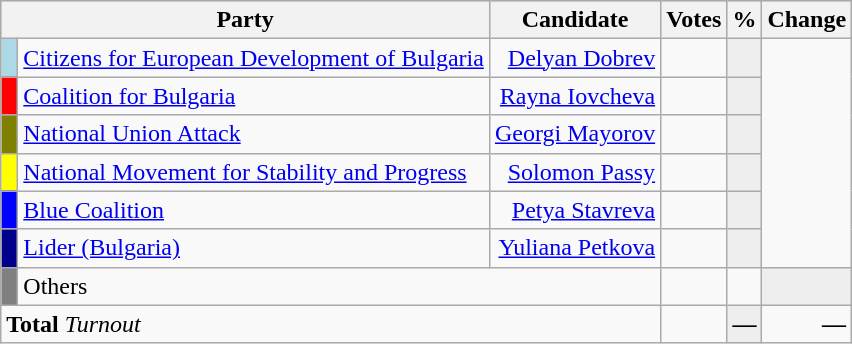<table class="wikitable" border="1">
<tr style="background-color:#C9C9C9">
<th align=left colspan=2 valign=top>Party</th>
<th align-right>Candidate</th>
<th align-right>Votes</th>
<th align=right>%</th>
<th align=right>Change</th>
</tr>
<tr>
<td bgcolor="lightblue"> </td>
<td align=left><a href='#'>Citizens for European Development of Bulgaria</a></td>
<td align=right><a href='#'>Delyan Dobrev</a></td>
<td align=right></td>
<td align=right style="background-color:#EEEEEE"></td>
</tr>
<tr>
<td bgcolor="red"> </td>
<td align=left><a href='#'>Coalition for Bulgaria</a></td>
<td align=right><a href='#'>Rayna Iovcheva</a></td>
<td align=right></td>
<td align=right style="background-color:#EEEEEE"></td>
</tr>
<tr>
<td bgcolor="#808000"> </td>
<td align=left><a href='#'>National Union Attack</a></td>
<td align=right><a href='#'>Georgi Mayorov</a></td>
<td align=right></td>
<td align=right style="background-color:#EEEEEE"></td>
</tr>
<tr>
<td bgcolor="yellow"> </td>
<td align=left><a href='#'>National Movement for Stability and Progress</a></td>
<td align=right><a href='#'>Solomon Passy</a></td>
<td align=right></td>
<td align=right style="background-color:#EEEEEE"></td>
</tr>
<tr>
<td bgcolor="blue"> </td>
<td align=left><a href='#'>Blue Coalition</a></td>
<td align=right><a href='#'>Petya Stavreva</a></td>
<td align=right></td>
<td align=right style="background-color:#EEEEEE"></td>
</tr>
<tr>
<td bgcolor="darkblue"> </td>
<td align=left><a href='#'>Lider (Bulgaria)</a></td>
<td align=right><a href='#'>Yuliana Petkova</a></td>
<td align=right></td>
<td align=right style="background-color:#EEEEEE"></td>
</tr>
<tr>
<td bgcolor="grey"> </td>
<td align=left colspan=2>Others</td>
<td align=right></td>
<td align=right></td>
<td align=right style="background-color:#EEEEEE"></td>
</tr>
<tr>
<td align=left colspan=3><strong>Total</strong>      <em> Turnout</em></td>
<td align=right></td>
<td align=right style="background-color:#EEEEEE"><strong>—</strong></td>
<td align=right><strong>—</strong></td>
</tr>
</table>
